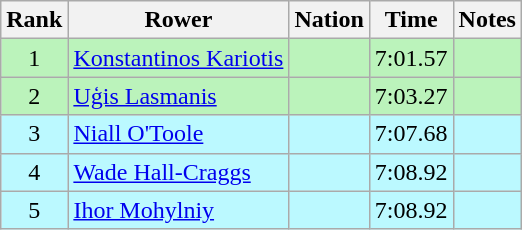<table class="wikitable sortable" style="text-align:center">
<tr>
<th>Rank</th>
<th>Rower</th>
<th>Nation</th>
<th>Time</th>
<th>Notes</th>
</tr>
<tr style="background:#bbf3bb;">
<td>1</td>
<td align=left><a href='#'>Konstantinos Kariotis</a></td>
<td align=left></td>
<td>7:01.57</td>
<td></td>
</tr>
<tr style="background:#bbf3bb;">
<td>2</td>
<td align=left><a href='#'>Uģis Lasmanis</a></td>
<td align=left></td>
<td>7:03.27</td>
<td></td>
</tr>
<tr bgcolor=bbf9ff>
<td>3</td>
<td align=left><a href='#'>Niall O'Toole</a></td>
<td align=left></td>
<td>7:07.68</td>
<td></td>
</tr>
<tr bgcolor=bbf9ff>
<td>4</td>
<td align=left><a href='#'>Wade Hall-Craggs</a></td>
<td align=left></td>
<td>7:08.92</td>
<td></td>
</tr>
<tr bgcolor=bbf9ff>
<td>5</td>
<td align=left><a href='#'>Ihor Mohylniy</a></td>
<td align=left></td>
<td>7:08.92</td>
<td></td>
</tr>
</table>
